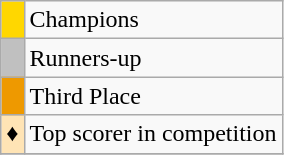<table class="wikitable">
<tr>
<td style="background:gold"></td>
<td>Champions</td>
</tr>
<tr>
<td style="background:silver"></td>
<td>Runners-up</td>
</tr>
<tr>
<td style="background:#e90"></td>
<td>Third Place</td>
</tr>
<tr>
<td style="background:#FFE4B5; text-align:center">♦</td>
<td>Top scorer in competition</td>
</tr>
<tr>
</tr>
</table>
